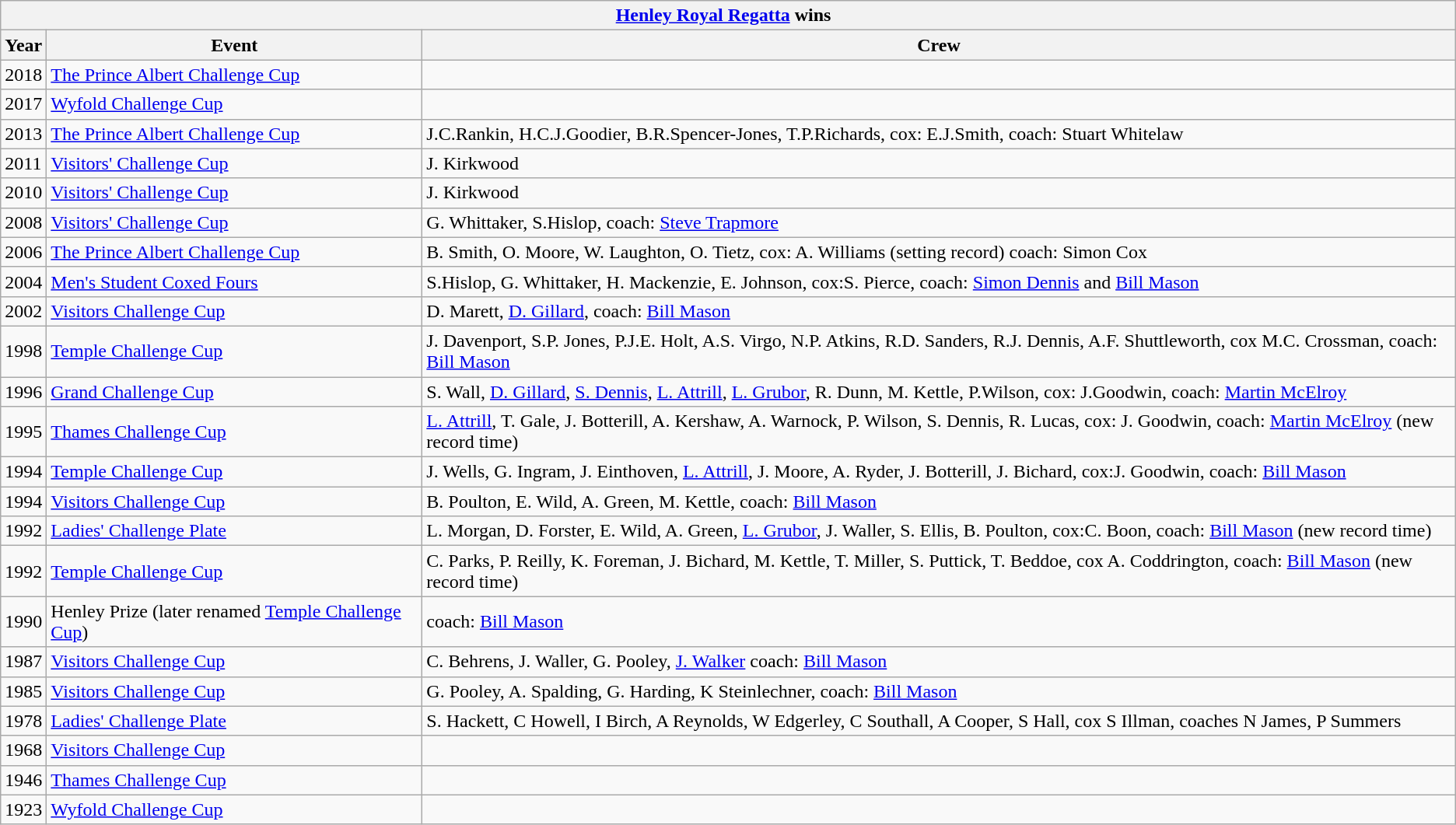<table class="wikitable collapsible collapsed">
<tr>
<th colspan="3"><a href='#'>Henley Royal Regatta</a> wins  </th>
</tr>
<tr>
<th>Year</th>
<th>Event</th>
<th>Crew</th>
</tr>
<tr>
<td>2018</td>
<td><a href='#'>The Prince Albert Challenge Cup</a></td>
<td></td>
</tr>
<tr>
<td>2017</td>
<td><a href='#'>Wyfold Challenge Cup</a></td>
<td></td>
</tr>
<tr>
<td>2013</td>
<td><a href='#'>The Prince Albert Challenge Cup</a></td>
<td>J.C.Rankin, H.C.J.Goodier, B.R.Spencer-Jones, T.P.Richards, cox: E.J.Smith, coach: Stuart Whitelaw</td>
</tr>
<tr>
<td>2011</td>
<td><a href='#'>Visitors' Challenge Cup</a></td>
<td>J. Kirkwood</td>
</tr>
<tr>
<td>2010</td>
<td><a href='#'>Visitors' Challenge Cup</a></td>
<td>J. Kirkwood</td>
</tr>
<tr>
<td>2008</td>
<td><a href='#'>Visitors' Challenge Cup</a></td>
<td>G. Whittaker, S.Hislop, coach: <a href='#'>Steve Trapmore</a></td>
</tr>
<tr>
<td>2006</td>
<td><a href='#'>The Prince Albert Challenge Cup</a></td>
<td>B. Smith, O. Moore, W. Laughton, O. Tietz, cox: A. Williams (setting record) coach: Simon Cox</td>
</tr>
<tr>
<td>2004</td>
<td><a href='#'>Men's Student Coxed Fours</a></td>
<td>S.Hislop, G. Whittaker, H. Mackenzie, E. Johnson, cox:S. Pierce, coach: <a href='#'>Simon Dennis</a> and <a href='#'>Bill Mason</a></td>
</tr>
<tr>
<td>2002</td>
<td><a href='#'>Visitors Challenge Cup</a></td>
<td>D. Marett, <a href='#'>D. Gillard</a>, coach: <a href='#'>Bill Mason</a></td>
</tr>
<tr>
<td>1998</td>
<td><a href='#'>Temple Challenge Cup</a></td>
<td>J. Davenport, S.P. Jones, P.J.E. Holt, A.S. Virgo, N.P. Atkins, R.D. Sanders,  R.J. Dennis, A.F. Shuttleworth, cox M.C. Crossman, coach: <a href='#'>Bill Mason</a></td>
</tr>
<tr>
<td>1996</td>
<td><a href='#'>Grand Challenge Cup</a></td>
<td>S. Wall, <a href='#'>D. Gillard</a>, <a href='#'>S. Dennis</a>, <a href='#'>L. Attrill</a>, <a href='#'>L. Grubor</a>, R. Dunn, M. Kettle, P.Wilson, cox: J.Goodwin, coach: <a href='#'>Martin McElroy</a></td>
</tr>
<tr>
<td>1995</td>
<td><a href='#'>Thames Challenge Cup</a></td>
<td><a href='#'>L. Attrill</a>, T. Gale, J. Botterill, A. Kershaw, A. Warnock, P. Wilson, S. Dennis, R. Lucas, cox: J. Goodwin, coach: <a href='#'>Martin McElroy</a> (new record time)</td>
</tr>
<tr>
<td>1994</td>
<td><a href='#'>Temple Challenge Cup</a></td>
<td>J. Wells, G. Ingram, J. Einthoven, <a href='#'>L. Attrill</a>, J. Moore, A. Ryder, J. Botterill, J. Bichard, cox:J. Goodwin, coach: <a href='#'>Bill Mason</a></td>
</tr>
<tr>
<td>1994</td>
<td><a href='#'>Visitors Challenge Cup</a></td>
<td>B. Poulton, E. Wild, A. Green, M. Kettle, coach: <a href='#'>Bill Mason</a></td>
</tr>
<tr>
<td>1992</td>
<td><a href='#'>Ladies' Challenge Plate</a></td>
<td>L. Morgan, D. Forster, E. Wild, A. Green, <a href='#'>L. Grubor</a>, J. Waller, S. Ellis, B. Poulton, cox:C. Boon, coach: <a href='#'>Bill Mason</a> (new record time)</td>
</tr>
<tr>
<td>1992</td>
<td><a href='#'>Temple Challenge Cup</a></td>
<td>C. Parks, P. Reilly, K. Foreman, J. Bichard, M. Kettle, T. Miller, S. Puttick, T. Beddoe, cox A. Coddrington, coach: <a href='#'>Bill Mason</a> (new record time)</td>
</tr>
<tr>
<td>1990</td>
<td>Henley Prize (later renamed <a href='#'>Temple Challenge Cup</a>)</td>
<td>coach: <a href='#'>Bill Mason</a></td>
</tr>
<tr>
<td>1987</td>
<td><a href='#'>Visitors Challenge Cup</a></td>
<td>C. Behrens, J. Waller, G. Pooley, <a href='#'>J. Walker</a> coach: <a href='#'>Bill Mason</a></td>
</tr>
<tr>
<td>1985</td>
<td><a href='#'>Visitors Challenge Cup</a></td>
<td>G. Pooley, A. Spalding, G. Harding, K Steinlechner, coach: <a href='#'>Bill Mason</a></td>
</tr>
<tr>
<td>1978</td>
<td><a href='#'>Ladies' Challenge Plate</a></td>
<td>S. Hackett, C Howell, I Birch, A Reynolds, W Edgerley, C Southall, A Cooper, S Hall, cox S Illman, coaches N James, P Summers</td>
</tr>
<tr>
<td>1968</td>
<td><a href='#'>Visitors Challenge Cup</a></td>
<td></td>
</tr>
<tr>
<td>1946</td>
<td><a href='#'>Thames Challenge Cup</a></td>
<td></td>
</tr>
<tr>
<td>1923</td>
<td><a href='#'>Wyfold Challenge Cup</a></td>
<td></td>
</tr>
</table>
